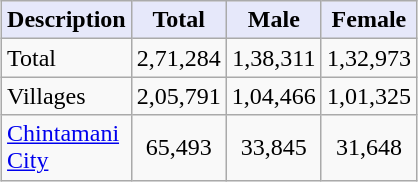<table class="wikitable" style="margin: 1em auto 1em auto;">
<tr>
<th align="center" width="40" style="background: #E6E8FA;">Description</th>
<th align="center" width="40" style="background: #E6E8FA;">Total</th>
<th align="center" width="40" style="background: #E6E8FA;">Male</th>
<th align="center" width="40" style="background: #E6E8FA;">Female</th>
</tr>
<tr>
<td align="left">Total</td>
<td align="center">2,71,284</td>
<td align="center">1,38,311</td>
<td align="center">1,32,973</td>
</tr>
<tr>
<td align="left">Villages</td>
<td align="center">2,05,791</td>
<td align="center">1,04,466</td>
<td align="center">1,01,325</td>
</tr>
<tr>
<td align="left"><a href='#'>Chintamani City</a></td>
<td align="center">65,493</td>
<td align="center">33,845</td>
<td align="center">31,648</td>
</tr>
</table>
